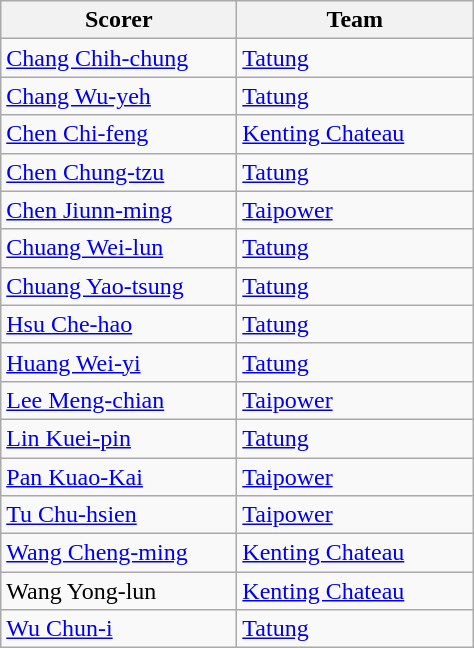<table class="wikitable">
<tr>
<th width="150">Scorer</th>
<th width="150">Team</th>
</tr>
<tr>
<td><a href='#'>Chang Chih-chung</a></td>
<td><a href='#'>Tatung</a></td>
</tr>
<tr>
<td><a href='#'>Chang Wu-yeh</a></td>
<td><a href='#'>Tatung</a></td>
</tr>
<tr>
<td><a href='#'>Chen Chi-feng</a></td>
<td><a href='#'>Kenting Chateau</a></td>
</tr>
<tr>
<td><a href='#'>Chen Chung-tzu</a></td>
<td><a href='#'>Tatung</a></td>
</tr>
<tr>
<td><a href='#'>Chen Jiunn-ming</a></td>
<td><a href='#'>Taipower</a></td>
</tr>
<tr>
<td><a href='#'>Chuang Wei-lun</a></td>
<td><a href='#'>Tatung</a></td>
</tr>
<tr>
<td><a href='#'>Chuang Yao-tsung</a></td>
<td><a href='#'>Tatung</a></td>
</tr>
<tr>
<td><a href='#'>Hsu Che-hao</a></td>
<td><a href='#'>Tatung</a></td>
</tr>
<tr>
<td><a href='#'>Huang Wei-yi</a></td>
<td><a href='#'>Tatung</a></td>
</tr>
<tr>
<td><a href='#'>Lee Meng-chian</a></td>
<td><a href='#'>Taipower</a></td>
</tr>
<tr>
<td><a href='#'>Lin Kuei-pin</a></td>
<td><a href='#'>Tatung</a></td>
</tr>
<tr>
<td><a href='#'>Pan Kuao-Kai</a></td>
<td><a href='#'>Taipower</a></td>
</tr>
<tr>
<td><a href='#'>Tu Chu-hsien</a></td>
<td><a href='#'>Taipower</a></td>
</tr>
<tr>
<td><a href='#'>Wang Cheng-ming</a></td>
<td><a href='#'>Kenting Chateau</a></td>
</tr>
<tr>
<td>Wang Yong-lun</td>
<td><a href='#'>Kenting Chateau</a></td>
</tr>
<tr>
<td><a href='#'>Wu Chun-i</a></td>
<td><a href='#'>Tatung</a></td>
</tr>
</table>
